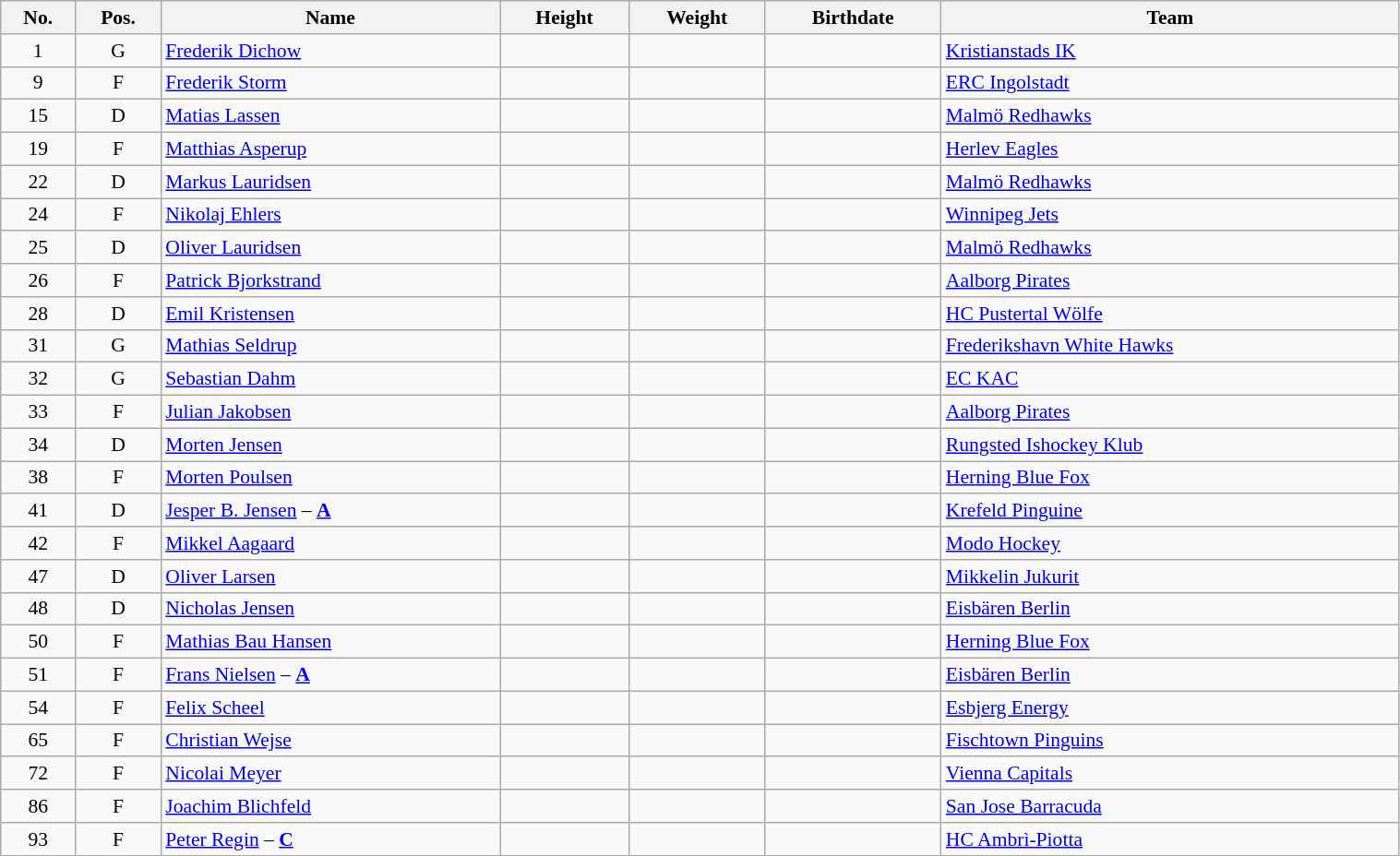<table width="80%" class="wikitable sortable" style="font-size: 90%; text-align: center;">
<tr>
<th>No.</th>
<th>Pos.</th>
<th>Name</th>
<th>Height</th>
<th>Weight</th>
<th>Birthdate</th>
<th>Team</th>
</tr>
<tr>
<td>1</td>
<td>G</td>
<td align=left><a href='#'>Frederik Dichow</a></td>
<td></td>
<td></td>
<td></td>
<td style="text-align:left;"> <a href='#'>Kristianstads IK</a></td>
</tr>
<tr>
<td>9</td>
<td>F</td>
<td align=left><a href='#'>Frederik Storm</a></td>
<td></td>
<td></td>
<td></td>
<td style="text-align:left;"> <a href='#'>ERC Ingolstadt</a></td>
</tr>
<tr>
<td>15</td>
<td>D</td>
<td align=left><a href='#'>Matias Lassen</a></td>
<td></td>
<td></td>
<td></td>
<td style="text-align:left;"> <a href='#'>Malmö Redhawks</a></td>
</tr>
<tr>
<td>19</td>
<td>F</td>
<td align=left><a href='#'>Matthias Asperup</a></td>
<td></td>
<td></td>
<td></td>
<td style="text-align:left;"> <a href='#'>Herlev Eagles</a></td>
</tr>
<tr>
<td>22</td>
<td>D</td>
<td align=left><a href='#'>Markus Lauridsen</a></td>
<td></td>
<td></td>
<td></td>
<td style="text-align:left;"> <a href='#'>Malmö Redhawks</a></td>
</tr>
<tr>
<td>24</td>
<td>F</td>
<td align=left><a href='#'>Nikolaj Ehlers</a></td>
<td></td>
<td></td>
<td></td>
<td style="text-align:left;"> <a href='#'>Winnipeg Jets</a></td>
</tr>
<tr>
<td>25</td>
<td>D</td>
<td align=left><a href='#'>Oliver Lauridsen</a></td>
<td></td>
<td></td>
<td></td>
<td style="text-align:left;"> <a href='#'>Malmö Redhawks</a></td>
</tr>
<tr>
<td>26</td>
<td>F</td>
<td align=left><a href='#'>Patrick Bjorkstrand</a></td>
<td></td>
<td></td>
<td></td>
<td style="text-align:left;"> <a href='#'>Aalborg Pirates</a></td>
</tr>
<tr>
<td>28</td>
<td>D</td>
<td align=left><a href='#'>Emil Kristensen</a></td>
<td></td>
<td></td>
<td></td>
<td style="text-align:left;"> <a href='#'>HC Pustertal Wölfe</a></td>
</tr>
<tr>
<td>31</td>
<td>G</td>
<td align=left><a href='#'>Mathias Seldrup</a></td>
<td></td>
<td></td>
<td></td>
<td style="text-align:left;"> <a href='#'>Frederikshavn White Hawks</a></td>
</tr>
<tr>
<td>32</td>
<td>G</td>
<td align=left><a href='#'>Sebastian Dahm</a></td>
<td></td>
<td></td>
<td></td>
<td style="text-align:left;"> <a href='#'>EC KAC</a></td>
</tr>
<tr>
<td>33</td>
<td>F</td>
<td align=left><a href='#'>Julian Jakobsen</a></td>
<td></td>
<td></td>
<td></td>
<td style="text-align:left;"> <a href='#'>Aalborg Pirates</a></td>
</tr>
<tr>
<td>34</td>
<td>D</td>
<td align=left><a href='#'>Morten Jensen</a></td>
<td></td>
<td></td>
<td></td>
<td style="text-align:left;"> <a href='#'>Rungsted Ishockey Klub</a></td>
</tr>
<tr>
<td>38</td>
<td>F</td>
<td align=left><a href='#'>Morten Poulsen</a></td>
<td></td>
<td></td>
<td></td>
<td style="text-align:left;"> <a href='#'>Herning Blue Fox</a></td>
</tr>
<tr>
<td>41</td>
<td>D</td>
<td align=left><a href='#'>Jesper B. Jensen</a> – <strong><a href='#'>A</a></strong></td>
<td></td>
<td></td>
<td></td>
<td style="text-align:left;"> <a href='#'>Krefeld Pinguine</a></td>
</tr>
<tr>
<td>42</td>
<td>F</td>
<td align=left><a href='#'>Mikkel Aagaard</a></td>
<td></td>
<td></td>
<td></td>
<td style="text-align:left;"> <a href='#'>Modo Hockey</a></td>
</tr>
<tr>
<td>47</td>
<td>D</td>
<td align=left><a href='#'>Oliver Larsen</a></td>
<td></td>
<td></td>
<td></td>
<td style="text-align:left;"> <a href='#'>Mikkelin Jukurit</a></td>
</tr>
<tr>
<td>48</td>
<td>D</td>
<td align=left><a href='#'>Nicholas Jensen</a></td>
<td></td>
<td></td>
<td></td>
<td style="text-align:left;"> <a href='#'>Eisbären Berlin</a></td>
</tr>
<tr>
<td>50</td>
<td>F</td>
<td align=left><a href='#'>Mathias Bau Hansen</a></td>
<td></td>
<td></td>
<td></td>
<td style="text-align:left;"> <a href='#'>Herning Blue Fox</a></td>
</tr>
<tr>
<td>51</td>
<td>F</td>
<td align=left><a href='#'>Frans Nielsen</a> – <strong><a href='#'>A</a></strong></td>
<td></td>
<td></td>
<td></td>
<td style="text-align:left;"> <a href='#'>Eisbären Berlin</a></td>
</tr>
<tr>
<td>54</td>
<td>F</td>
<td align=left><a href='#'>Felix Scheel</a></td>
<td></td>
<td></td>
<td></td>
<td style="text-align:left;"> <a href='#'>Esbjerg Energy</a></td>
</tr>
<tr>
<td>65</td>
<td>F</td>
<td align=left><a href='#'>Christian Wejse</a></td>
<td></td>
<td></td>
<td></td>
<td style="text-align:left;"> <a href='#'>Fischtown Pinguins</a></td>
</tr>
<tr>
<td>72</td>
<td>F</td>
<td align=left><a href='#'>Nicolai Meyer</a></td>
<td></td>
<td></td>
<td></td>
<td style="text-align:left;"> <a href='#'>Vienna Capitals</a></td>
</tr>
<tr>
<td>86</td>
<td>F</td>
<td align=left><a href='#'>Joachim Blichfeld</a></td>
<td></td>
<td></td>
<td></td>
<td style="text-align:left;"> <a href='#'>San Jose Barracuda</a></td>
</tr>
<tr>
<td>93</td>
<td>F</td>
<td align=left><a href='#'>Peter Regin</a>  – <strong><a href='#'>C</a></strong></td>
<td></td>
<td></td>
<td></td>
<td style="text-align:left;"> <a href='#'>HC Ambrì-Piotta</a></td>
</tr>
</table>
